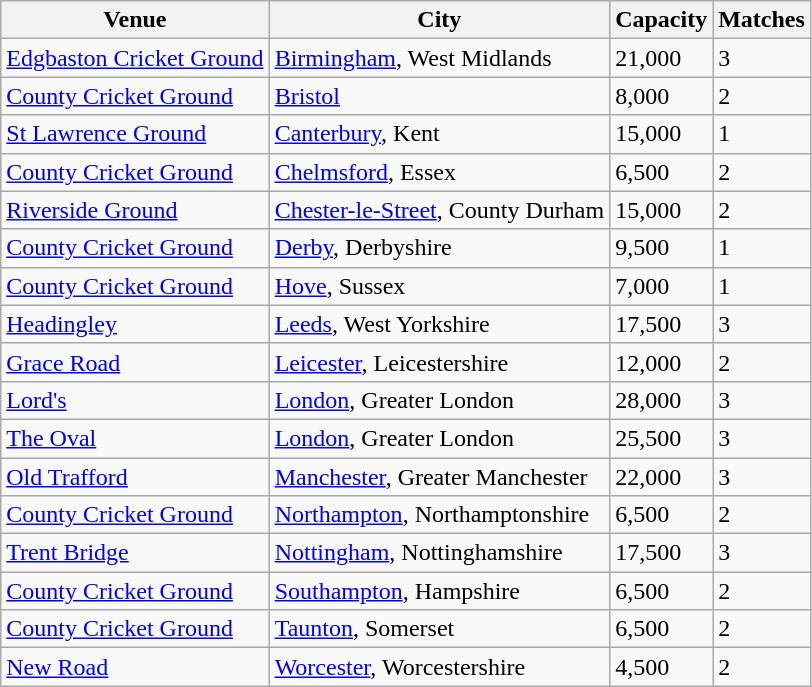<table class=wikitable>
<tr>
<th>Venue</th>
<th>City</th>
<th>Capacity</th>
<th>Matches</th>
</tr>
<tr>
<td><a href='#'>Edgbaston Cricket Ground</a></td>
<td><a href='#'>Birmingham</a>, West Midlands</td>
<td>21,000</td>
<td>3</td>
</tr>
<tr>
<td><a href='#'>County Cricket Ground</a></td>
<td><a href='#'>Bristol</a></td>
<td>8,000</td>
<td>2</td>
</tr>
<tr>
<td><a href='#'>St Lawrence Ground</a></td>
<td><a href='#'>Canterbury</a>, Kent</td>
<td>15,000</td>
<td>1</td>
</tr>
<tr>
<td><a href='#'>County Cricket Ground</a></td>
<td><a href='#'>Chelmsford</a>, Essex</td>
<td>6,500</td>
<td>2</td>
</tr>
<tr>
<td><a href='#'>Riverside Ground</a></td>
<td><a href='#'>Chester-le-Street</a>, County Durham</td>
<td>15,000</td>
<td>2</td>
</tr>
<tr>
<td><a href='#'>County Cricket Ground</a></td>
<td><a href='#'>Derby</a>, Derbyshire</td>
<td>9,500</td>
<td>1</td>
</tr>
<tr>
<td><a href='#'>County Cricket Ground</a></td>
<td><a href='#'>Hove</a>, Sussex</td>
<td>7,000</td>
<td>1</td>
</tr>
<tr>
<td><a href='#'>Headingley</a></td>
<td><a href='#'>Leeds</a>, West Yorkshire</td>
<td>17,500</td>
<td>3</td>
</tr>
<tr>
<td><a href='#'>Grace Road</a></td>
<td><a href='#'>Leicester</a>, Leicestershire</td>
<td>12,000</td>
<td>2</td>
</tr>
<tr>
<td><a href='#'>Lord's</a></td>
<td><a href='#'>London</a>, Greater London</td>
<td>28,000</td>
<td>3</td>
</tr>
<tr>
<td><a href='#'>The Oval</a></td>
<td><a href='#'>London</a>, Greater London</td>
<td>25,500</td>
<td>3</td>
</tr>
<tr>
<td><a href='#'>Old Trafford</a></td>
<td><a href='#'>Manchester</a>, Greater Manchester</td>
<td>22,000</td>
<td>3</td>
</tr>
<tr>
<td><a href='#'>County Cricket Ground</a></td>
<td><a href='#'>Northampton</a>, Northamptonshire</td>
<td>6,500</td>
<td>2</td>
</tr>
<tr>
<td><a href='#'>Trent Bridge</a></td>
<td><a href='#'>Nottingham</a>, Nottinghamshire</td>
<td>17,500</td>
<td>3</td>
</tr>
<tr>
<td><a href='#'>County Cricket Ground</a></td>
<td><a href='#'>Southampton</a>, Hampshire</td>
<td>6,500</td>
<td>2</td>
</tr>
<tr>
<td><a href='#'>County Cricket Ground</a></td>
<td><a href='#'>Taunton</a>, Somerset</td>
<td>6,500</td>
<td>2</td>
</tr>
<tr>
<td><a href='#'>New Road</a></td>
<td><a href='#'>Worcester</a>, Worcestershire</td>
<td>4,500</td>
<td>2</td>
</tr>
</table>
